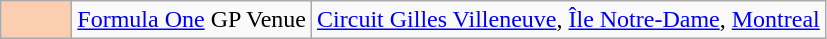<table class="wikitable">
<tr>
<td width=40px align=center style="background-color:#FBCEB1"></td>
<td><a href='#'>Formula One</a> GP Venue</td>
<td><a href='#'>Circuit Gilles Villeneuve</a>, <a href='#'>Île Notre-Dame</a>, <a href='#'>Montreal</a></td>
</tr>
</table>
